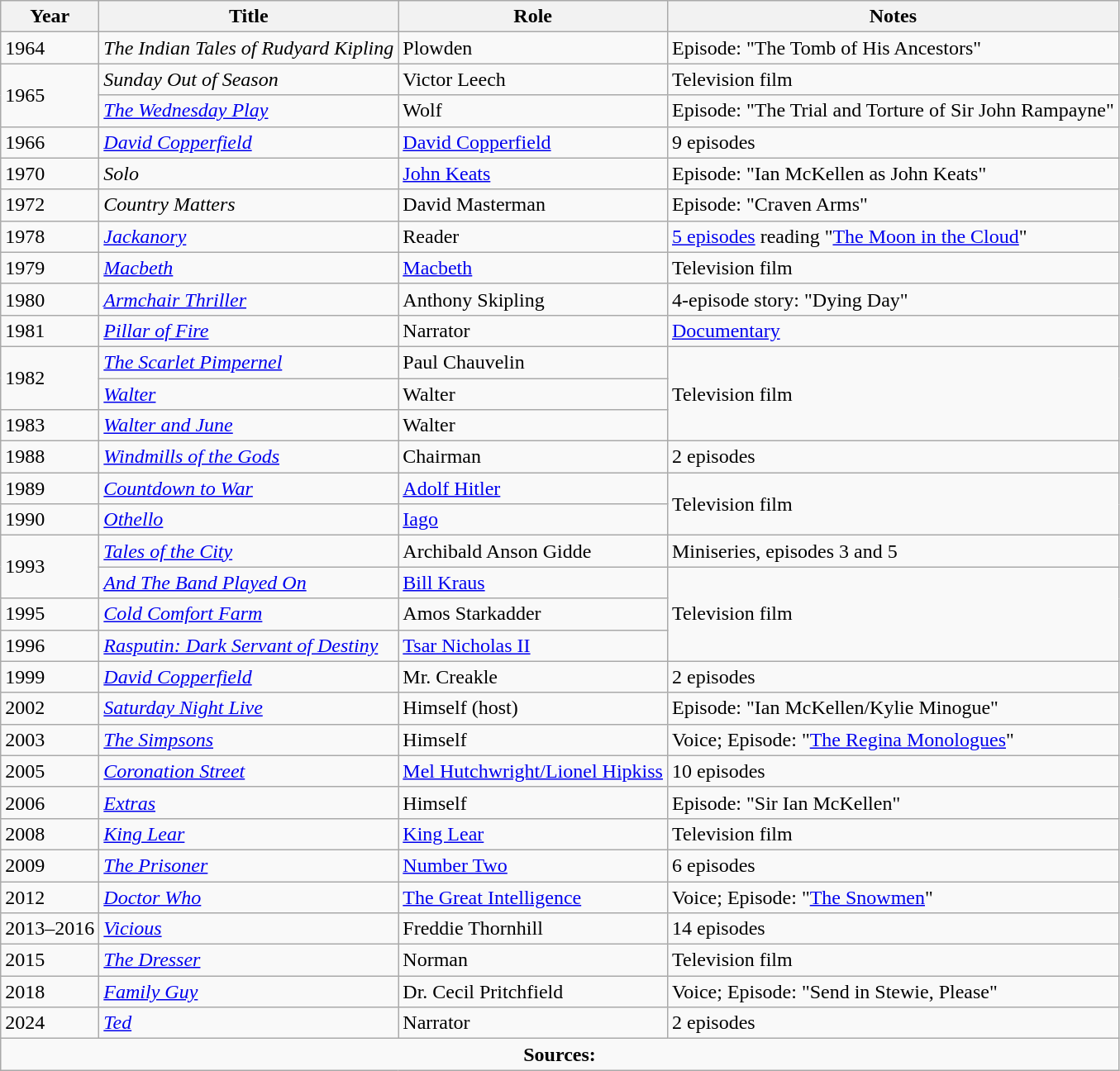<table class="wikitable sortable">
<tr>
<th>Year</th>
<th>Title</th>
<th>Role</th>
<th class="unsortable">Notes</th>
</tr>
<tr>
<td>1964</td>
<td><em>The Indian Tales of Rudyard Kipling</em></td>
<td>Plowden</td>
<td>Episode: "The Tomb of His Ancestors"</td>
</tr>
<tr>
<td rowspan="2">1965</td>
<td><em>Sunday Out of Season</em></td>
<td>Victor Leech</td>
<td>Television film</td>
</tr>
<tr>
<td><em><a href='#'>The Wednesday Play</a></em></td>
<td>Wolf</td>
<td>Episode: "The Trial and Torture of Sir John Rampayne"</td>
</tr>
<tr>
<td>1966</td>
<td><em><a href='#'>David Copperfield</a></em></td>
<td><a href='#'>David Copperfield</a></td>
<td>9 episodes</td>
</tr>
<tr>
<td>1970</td>
<td><em>Solo</em></td>
<td><a href='#'>John Keats</a></td>
<td>Episode: "Ian McKellen as John Keats"</td>
</tr>
<tr>
<td>1972</td>
<td><em>Country Matters</em></td>
<td>David Masterman</td>
<td>Episode: "Craven Arms"</td>
</tr>
<tr>
<td>1978</td>
<td><em><a href='#'>Jackanory</a></em></td>
<td>Reader</td>
<td><a href='#'>5 episodes</a> reading "<a href='#'>The Moon in the Cloud</a>"</td>
</tr>
<tr>
<td>1979</td>
<td><em><a href='#'>Macbeth</a></em></td>
<td><a href='#'>Macbeth</a></td>
<td>Television film</td>
</tr>
<tr>
<td>1980</td>
<td><em><a href='#'>Armchair Thriller</a></em></td>
<td>Anthony Skipling</td>
<td>4-episode story: "Dying Day"</td>
</tr>
<tr>
<td>1981</td>
<td><em><a href='#'>Pillar of Fire</a></em></td>
<td>Narrator</td>
<td><a href='#'>Documentary</a></td>
</tr>
<tr>
<td rowspan="2">1982</td>
<td><em><a href='#'>The Scarlet Pimpernel</a></em></td>
<td>Paul Chauvelin</td>
<td rowspan="3">Television film</td>
</tr>
<tr>
<td><em><a href='#'>Walter</a></em></td>
<td>Walter</td>
</tr>
<tr>
<td>1983</td>
<td><em><a href='#'>Walter and June</a></em></td>
<td>Walter</td>
</tr>
<tr>
<td>1988</td>
<td><em><a href='#'>Windmills of the Gods</a></em></td>
<td>Chairman</td>
<td>2 episodes</td>
</tr>
<tr>
<td>1989</td>
<td><em><a href='#'>Countdown to War</a></em></td>
<td><a href='#'>Adolf Hitler</a></td>
<td rowspan="2">Television film</td>
</tr>
<tr>
<td>1990</td>
<td><em><a href='#'>Othello</a></em></td>
<td><a href='#'>Iago</a></td>
</tr>
<tr>
<td rowspan="2">1993</td>
<td><a href='#'><em>Tales of the City</em></a></td>
<td>Archibald Anson Gidde</td>
<td>Miniseries, episodes 3 and 5</td>
</tr>
<tr>
<td><em><a href='#'>And The Band Played On</a></em></td>
<td><a href='#'>Bill Kraus</a></td>
<td rowspan="3">Television film</td>
</tr>
<tr>
<td>1995</td>
<td><em><a href='#'>Cold Comfort Farm</a></em></td>
<td>Amos Starkadder</td>
</tr>
<tr>
<td>1996</td>
<td><em><a href='#'>Rasputin: Dark Servant of Destiny</a></em></td>
<td><a href='#'>Tsar Nicholas II</a></td>
</tr>
<tr>
<td>1999</td>
<td><em><a href='#'>David Copperfield</a></em></td>
<td>Mr. Creakle</td>
<td>2 episodes</td>
</tr>
<tr>
<td>2002</td>
<td><em><a href='#'>Saturday Night Live</a></em></td>
<td>Himself (host)</td>
<td>Episode: "Ian McKellen/Kylie Minogue"</td>
</tr>
<tr>
<td>2003</td>
<td><em><a href='#'>The Simpsons</a></em></td>
<td>Himself</td>
<td>Voice; Episode: "<a href='#'>The Regina Monologues</a>"</td>
</tr>
<tr>
<td>2005</td>
<td><em><a href='#'>Coronation Street</a></em></td>
<td><a href='#'>Mel Hutchwright/Lionel Hipkiss</a></td>
<td>10 episodes</td>
</tr>
<tr>
<td>2006</td>
<td><em><a href='#'>Extras</a></em></td>
<td>Himself</td>
<td>Episode: "Sir Ian McKellen"</td>
</tr>
<tr>
<td>2008</td>
<td><em><a href='#'>King Lear</a></em></td>
<td><a href='#'>King Lear</a></td>
<td>Television film</td>
</tr>
<tr>
<td>2009</td>
<td><em><a href='#'>The Prisoner</a></em></td>
<td><a href='#'>Number Two</a></td>
<td>6 episodes</td>
</tr>
<tr>
<td>2012</td>
<td><em><a href='#'>Doctor Who</a></em></td>
<td><a href='#'>The Great Intelligence</a></td>
<td>Voice; Episode: "<a href='#'>The Snowmen</a>"</td>
</tr>
<tr>
<td>2013–2016</td>
<td><em><a href='#'>Vicious</a></em></td>
<td>Freddie Thornhill</td>
<td>14 episodes</td>
</tr>
<tr>
<td>2015</td>
<td><em><a href='#'>The Dresser</a></em></td>
<td>Norman</td>
<td>Television film</td>
</tr>
<tr>
<td>2018</td>
<td><em><a href='#'>Family Guy</a></em></td>
<td>Dr. Cecil Pritchfield</td>
<td>Voice; Episode: "Send in Stewie, Please"</td>
</tr>
<tr>
<td>2024</td>
<td><em><a href='#'>Ted</a></em></td>
<td>Narrator</td>
<td>2 episodes</td>
</tr>
<tr>
<td colspan="4" style="text-align: center;"><strong>Sources:</strong></td>
</tr>
</table>
